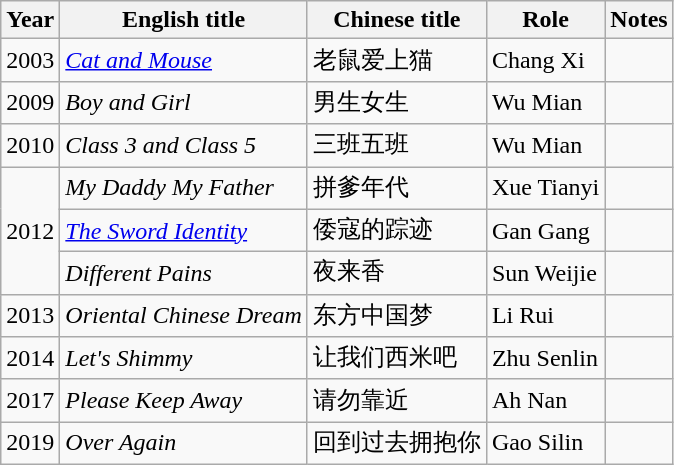<table class="wikitable">
<tr>
<th>Year</th>
<th>English title</th>
<th>Chinese title</th>
<th>Role</th>
<th>Notes</th>
</tr>
<tr>
<td>2003</td>
<td><em><a href='#'>Cat and Mouse</a></em></td>
<td>老鼠爱上猫</td>
<td>Chang Xi</td>
<td></td>
</tr>
<tr>
<td>2009</td>
<td><em>Boy and Girl</em></td>
<td>男生女生</td>
<td>Wu Mian</td>
<td></td>
</tr>
<tr>
<td>2010</td>
<td><em>Class 3 and Class 5</em></td>
<td>三班五班</td>
<td>Wu Mian</td>
<td></td>
</tr>
<tr>
<td rowspan=3>2012</td>
<td><em>My Daddy My Father</em></td>
<td>拼爹年代</td>
<td>Xue Tianyi</td>
<td></td>
</tr>
<tr>
<td><em><a href='#'>The Sword Identity</a></em></td>
<td>倭寇的踪迹</td>
<td>Gan Gang</td>
<td></td>
</tr>
<tr>
<td><em>Different Pains</em></td>
<td>夜来香</td>
<td>Sun Weijie</td>
<td></td>
</tr>
<tr>
<td>2013</td>
<td><em>Oriental Chinese Dream</em></td>
<td>东方中国梦</td>
<td>Li Rui</td>
<td></td>
</tr>
<tr>
<td>2014</td>
<td><em>Let's Shimmy</em></td>
<td>让我们西米吧</td>
<td>Zhu Senlin</td>
<td></td>
</tr>
<tr>
<td>2017</td>
<td><em>Please Keep Away</em></td>
<td>请勿靠近</td>
<td>Ah Nan</td>
<td></td>
</tr>
<tr>
<td>2019</td>
<td><em>Over Again</em></td>
<td>回到过去拥抱你</td>
<td>Gao Silin</td>
<td></td>
</tr>
</table>
